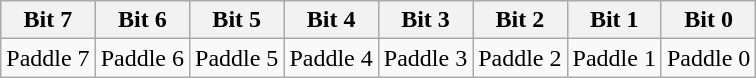<table class="wikitable">
<tr>
<th>Bit 7</th>
<th>Bit 6</th>
<th>Bit 5</th>
<th>Bit 4</th>
<th>Bit 3</th>
<th>Bit 2</th>
<th>Bit 1</th>
<th>Bit 0</th>
</tr>
<tr>
<td>Paddle 7</td>
<td>Paddle 6</td>
<td>Paddle 5</td>
<td>Paddle 4</td>
<td>Paddle 3</td>
<td>Paddle 2</td>
<td>Paddle 1</td>
<td>Paddle 0</td>
</tr>
</table>
